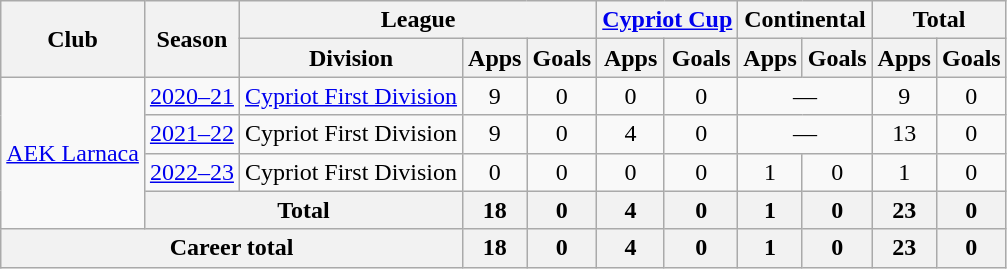<table class="wikitable" style="text-align:center">
<tr>
<th rowspan="2">Club</th>
<th rowspan="2">Season</th>
<th colspan="3">League</th>
<th colspan="2"><a href='#'>Cypriot Cup</a></th>
<th colspan="2">Continental</th>
<th colspan="2">Total</th>
</tr>
<tr>
<th>Division</th>
<th>Apps</th>
<th>Goals</th>
<th>Apps</th>
<th>Goals</th>
<th>Apps</th>
<th>Goals</th>
<th>Apps</th>
<th>Goals</th>
</tr>
<tr>
<td rowspan="4"><a href='#'>AEK Larnaca</a></td>
<td><a href='#'>2020–21</a></td>
<td><a href='#'>Cypriot First Division</a></td>
<td>9</td>
<td>0</td>
<td>0</td>
<td>0</td>
<td colspan="2">—</td>
<td>9</td>
<td>0</td>
</tr>
<tr>
<td><a href='#'>2021–22</a></td>
<td>Cypriot First Division</td>
<td>9</td>
<td>0</td>
<td>4</td>
<td>0</td>
<td colspan="2">—</td>
<td>13</td>
<td>0</td>
</tr>
<tr>
<td><a href='#'>2022–23</a></td>
<td>Cypriot First Division</td>
<td>0</td>
<td>0</td>
<td>0</td>
<td>0</td>
<td>1</td>
<td>0</td>
<td>1</td>
<td>0</td>
</tr>
<tr>
<th colspan="2">Total</th>
<th>18</th>
<th>0</th>
<th>4</th>
<th>0</th>
<th>1</th>
<th>0</th>
<th>23</th>
<th>0</th>
</tr>
<tr>
<th colspan="3">Career total</th>
<th>18</th>
<th>0</th>
<th>4</th>
<th>0</th>
<th>1</th>
<th>0</th>
<th>23</th>
<th>0</th>
</tr>
</table>
